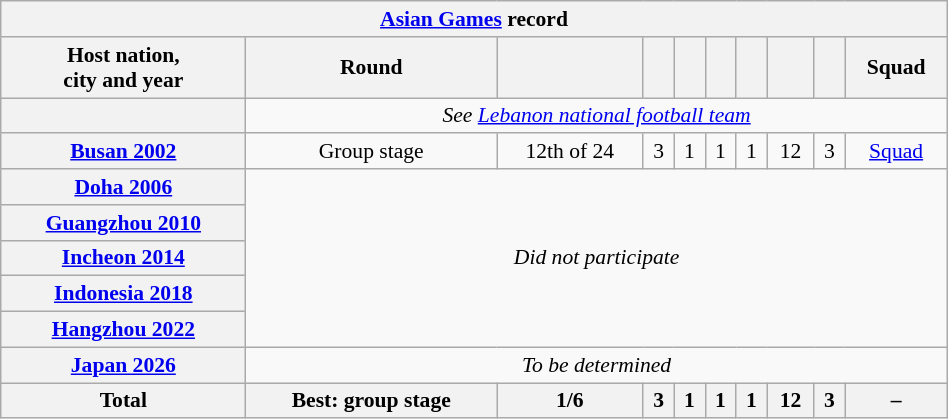<table class="wikitable plainrowheaders" style="min-width:50%; font-size:90%; text-align:center;">
<tr>
<th colspan=10 style="width:80px;"><a href='#'>Asian Games</a> record</th>
</tr>
<tr>
<th scope="col">Host nation,<br>city and year</th>
<th scope="col">Round</th>
<th scope="col"></th>
<th scope="col"></th>
<th scope="col"></th>
<th scope="col"></th>
<th scope="col"></th>
<th scope="col"></th>
<th scope="col"></th>
<th scope="col">Squad</th>
</tr>
<tr>
<th scope="row"></th>
<td colspan="9"><em>See <a href='#'>Lebanon national football team</a></em></td>
</tr>
<tr>
<th scope="row"> <a href='#'>Busan 2002</a></th>
<td>Group stage</td>
<td>12th of 24</td>
<td>3</td>
<td>1</td>
<td>1</td>
<td>1</td>
<td>12</td>
<td>3</td>
<td><a href='#'>Squad</a></td>
</tr>
<tr>
<th scope="row"> <a href='#'>Doha 2006</a></th>
<td colspan="9" rowspan="5"><em>Did not participate</em></td>
</tr>
<tr>
<th scope="row"> <a href='#'>Guangzhou 2010</a></th>
</tr>
<tr>
<th scope="row"> <a href='#'>Incheon 2014</a></th>
</tr>
<tr>
<th scope="row"> <a href='#'>Indonesia 2018</a></th>
</tr>
<tr>
<th scope="row"> <a href='#'>Hangzhou 2022</a></th>
</tr>
<tr>
<th scope="row"> <a href='#'>Japan 2026</a></th>
<td colspan="9"><em>To be determined</em></td>
</tr>
<tr>
<th>Total</th>
<th>Best: group stage</th>
<th>1/6</th>
<th>3</th>
<th>1</th>
<th>1</th>
<th>1</th>
<th>12</th>
<th>3</th>
<th>–</th>
</tr>
</table>
